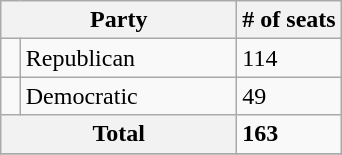<table class="wikitable sortable">
<tr>
<th colspan="2" style="width:150px;">Party</th>
<th># of seats</th>
</tr>
<tr>
<td></td>
<td>Republican</td>
<td>114</td>
</tr>
<tr>
<td></td>
<td>Democratic</td>
<td>49</td>
</tr>
<tr>
<th colspan=2>Total</th>
<td><strong>163</strong></td>
</tr>
<tr>
</tr>
</table>
